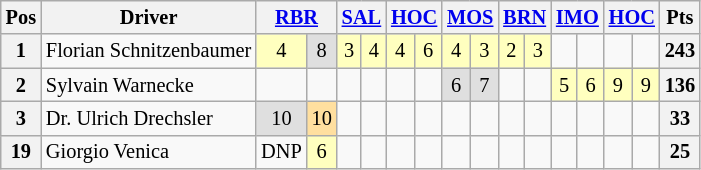<table class="wikitable" style="font-size: 85%; text-align: center;">
<tr valign="top">
<th valign=middle>Pos</th>
<th valign=middle>Driver</th>
<th colspan=2><a href='#'>RBR</a><br></th>
<th colspan=2><a href='#'>SAL</a><br></th>
<th colspan=2><a href='#'>HOC</a><br></th>
<th colspan=2><a href='#'>MOS</a><br></th>
<th colspan=2><a href='#'>BRN</a><br></th>
<th colspan=2><a href='#'>IMO</a><br></th>
<th colspan=2><a href='#'>HOC</a><br></th>
<th valign="middle">Pts</th>
</tr>
<tr>
<th>1</th>
<td align=left> Florian Schnitzenbaumer</td>
<td style="background:#FFFFBF;">4</td>
<td style="background:#DFDFDF;">8</td>
<td style="background:#FFFFBF;">3</td>
<td style="background:#FFFFBF;">4</td>
<td style="background:#FFFFBF;">4</td>
<td style="background:#FFFFBF;">6</td>
<td style="background:#FFFFBF;">4</td>
<td style="background:#FFFFBF;">3</td>
<td style="background:#FFFFBF;">2</td>
<td style="background:#FFFFBF;">3</td>
<td></td>
<td></td>
<td></td>
<td></td>
<th>243</th>
</tr>
<tr>
<th>2</th>
<td align=left> Sylvain Warnecke</td>
<td></td>
<td></td>
<td></td>
<td></td>
<td></td>
<td></td>
<td style="background:#DFDFDF;">6</td>
<td style="background:#DFDFDF;">7</td>
<td></td>
<td></td>
<td style="background:#FFFFBF;">5</td>
<td style="background:#FFFFBF;">6</td>
<td style="background:#FFFFBF;">9</td>
<td style="background:#FFFFBF;">9</td>
<th>136</th>
</tr>
<tr>
<th>3</th>
<td align=left> Dr. Ulrich Drechsler</td>
<td style="background:#DFDFDF;">10</td>
<td style="background:#FFDF9F;">10</td>
<td></td>
<td></td>
<td></td>
<td></td>
<td></td>
<td></td>
<td></td>
<td></td>
<td></td>
<td></td>
<td></td>
<td></td>
<th>33</th>
</tr>
<tr>
<th>19</th>
<td align=left> Giorgio Venica</td>
<td>DNP</td>
<td style="background:#FFFFBF;">6</td>
<td></td>
<td></td>
<td></td>
<td></td>
<td></td>
<td></td>
<td></td>
<td></td>
<td></td>
<td></td>
<td></td>
<td></td>
<th>25</th>
</tr>
</table>
